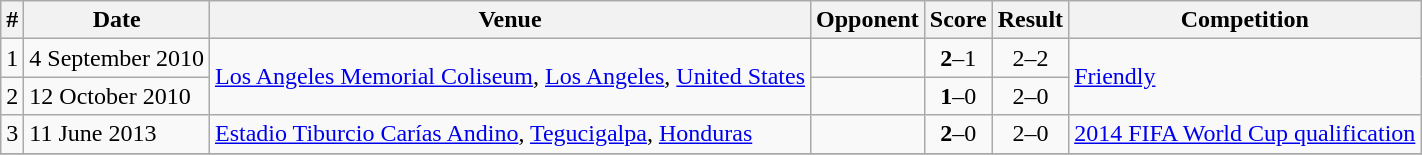<table class="wikitable">
<tr>
<th>#</th>
<th>Date</th>
<th>Venue</th>
<th>Opponent</th>
<th>Score</th>
<th>Result</th>
<th>Competition</th>
</tr>
<tr>
<td>1</td>
<td>4 September 2010</td>
<td rowspan=2><a href='#'>Los Angeles Memorial Coliseum</a>, <a href='#'>Los Angeles</a>, <a href='#'>United States</a></td>
<td></td>
<td align=center><strong>2</strong>–1</td>
<td align=center>2–2</td>
<td rowspan=2><a href='#'>Friendly</a></td>
</tr>
<tr>
<td>2</td>
<td>12 October 2010</td>
<td></td>
<td align=center><strong>1</strong>–0</td>
<td align=center>2–0</td>
</tr>
<tr>
<td>3</td>
<td>11 June 2013</td>
<td><a href='#'>Estadio Tiburcio Carías Andino</a>, <a href='#'>Tegucigalpa</a>, <a href='#'>Honduras</a></td>
<td></td>
<td align=center><strong>2</strong>–0</td>
<td align=center>2–0</td>
<td><a href='#'>2014 FIFA World Cup qualification</a></td>
</tr>
<tr>
</tr>
</table>
